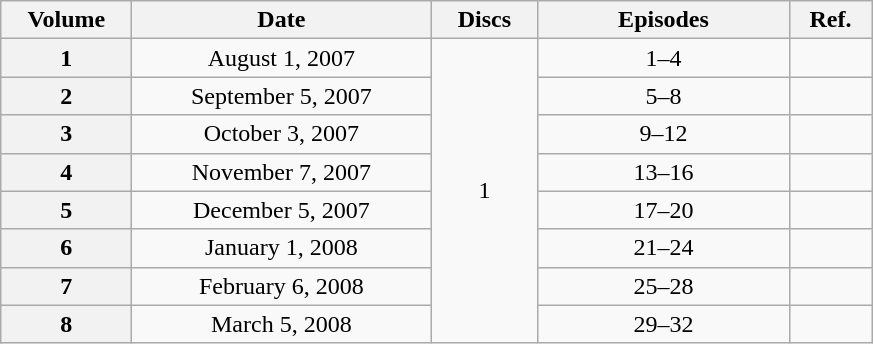<table class="wikitable" style="text-align:center;">
<tr>
<th scope="col" style="width:5em;">Volume</th>
<th scope="col" style="width:12em;">Date</th>
<th scope="col" style="width:4em;">Discs</th>
<th scope="col" style="width:10em;">Episodes</th>
<th scope="col" style="width:3em;">Ref.</th>
</tr>
<tr>
<th scope="row">1</th>
<td>August 1, 2007</td>
<td rowspan="8">1</td>
<td>1–4</td>
<td></td>
</tr>
<tr>
<th scope="row">2</th>
<td>September 5, 2007</td>
<td>5–8</td>
<td></td>
</tr>
<tr>
<th scope="row">3</th>
<td>October 3, 2007</td>
<td>9–12</td>
<td></td>
</tr>
<tr>
<th scope="row">4</th>
<td>November 7, 2007</td>
<td>13–16</td>
<td></td>
</tr>
<tr>
<th scope="row">5</th>
<td>December 5, 2007</td>
<td>17–20</td>
<td></td>
</tr>
<tr>
<th scope="row">6</th>
<td>January 1, 2008</td>
<td>21–24</td>
<td></td>
</tr>
<tr>
<th scope="row">7</th>
<td>February 6, 2008</td>
<td>25–28</td>
<td></td>
</tr>
<tr>
<th scope="row">8</th>
<td>March 5, 2008</td>
<td>29–32</td>
<td></td>
</tr>
</table>
